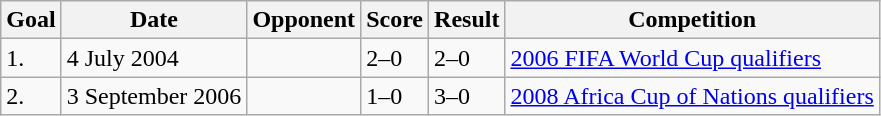<table class="wikitable sortable">
<tr>
<th>Goal</th>
<th>Date</th>
<th>Opponent</th>
<th>Score</th>
<th>Result</th>
<th>Competition</th>
</tr>
<tr>
<td>1.</td>
<td>4 July 2004</td>
<td></td>
<td>2–0</td>
<td>2–0</td>
<td><a href='#'>2006 FIFA World Cup qualifiers</a></td>
</tr>
<tr>
<td>2.</td>
<td>3 September 2006</td>
<td></td>
<td>1–0</td>
<td>3–0</td>
<td><a href='#'>2008 Africa Cup of Nations qualifiers</a></td>
</tr>
</table>
